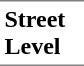<table border=0 cellspacing=0 cellpadding=3>
<tr>
<td style="border-bottom:solid 1px gray;border-top:solid 1px gray;" width=50 valign=top><strong>Street Level</strong></td>
</tr>
</table>
